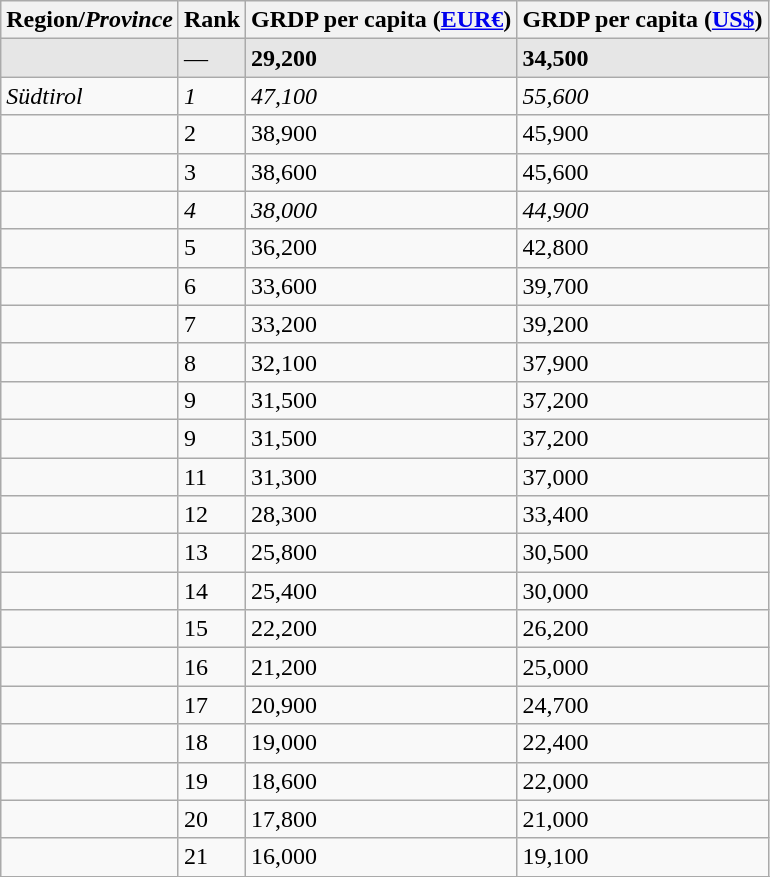<table class="wikitable sortable">
<tr align=center valign=middle>
<th>Region/<em>Province</em></th>
<th data-sort-type="number">Rank</th>
<th data-sort-type="number">GRDP per capita (<a href='#'>EUR€</a>)</th>
<th data-sort-type="number">GRDP per capita (<a href='#'>US$</a>)</th>
</tr>
<tr style="background:#e6e6e6">
<td align=left><strong></strong></td>
<td>—</td>
<td><strong>29,200</strong></td>
<td><strong>34,500</strong></td>
</tr>
<tr>
<td align=left><em>Südtirol</em></td>
<td><em>1</em></td>
<td><em>47,100</em></td>
<td><em>55,600</em></td>
</tr>
<tr>
<td align=left></td>
<td>2</td>
<td>38,900</td>
<td>45,900</td>
</tr>
<tr>
<td align=left></td>
<td>3</td>
<td>38,600</td>
<td>45,600</td>
</tr>
<tr>
<td align=left><em></em></td>
<td><em>4</em></td>
<td><em>38,000</em></td>
<td><em>44,900</em></td>
</tr>
<tr>
<td align=left></td>
<td>5</td>
<td>36,200</td>
<td>42,800</td>
</tr>
<tr>
<td align=left></td>
<td>6</td>
<td>33,600</td>
<td>39,700</td>
</tr>
<tr>
<td align=left></td>
<td>7</td>
<td>33,200</td>
<td>39,200</td>
</tr>
<tr>
<td align=left></td>
<td>8</td>
<td>32,100</td>
<td>37,900</td>
</tr>
<tr>
<td align=left></td>
<td>9</td>
<td>31,500</td>
<td>37,200</td>
</tr>
<tr>
<td align=left></td>
<td>9</td>
<td>31,500</td>
<td>37,200</td>
</tr>
<tr>
<td align=left></td>
<td>11</td>
<td>31,300</td>
<td>37,000</td>
</tr>
<tr>
<td align=left></td>
<td>12</td>
<td>28,300</td>
<td>33,400</td>
</tr>
<tr>
<td align=left></td>
<td>13</td>
<td>25,800</td>
<td>30,500</td>
</tr>
<tr>
<td align=left></td>
<td>14</td>
<td>25,400</td>
<td>30,000</td>
</tr>
<tr>
<td align=left></td>
<td>15</td>
<td>22,200</td>
<td>26,200</td>
</tr>
<tr>
<td align=left></td>
<td>16</td>
<td>21,200</td>
<td>25,000</td>
</tr>
<tr>
<td align=left></td>
<td>17</td>
<td>20,900</td>
<td>24,700</td>
</tr>
<tr>
<td align=left></td>
<td>18</td>
<td>19,000</td>
<td>22,400</td>
</tr>
<tr>
<td align=left></td>
<td>19</td>
<td>18,600</td>
<td>22,000</td>
</tr>
<tr>
<td align=left></td>
<td>20</td>
<td>17,800</td>
<td>21,000</td>
</tr>
<tr>
<td align=left></td>
<td>21</td>
<td>16,000</td>
<td>19,100</td>
</tr>
<tr>
</tr>
</table>
